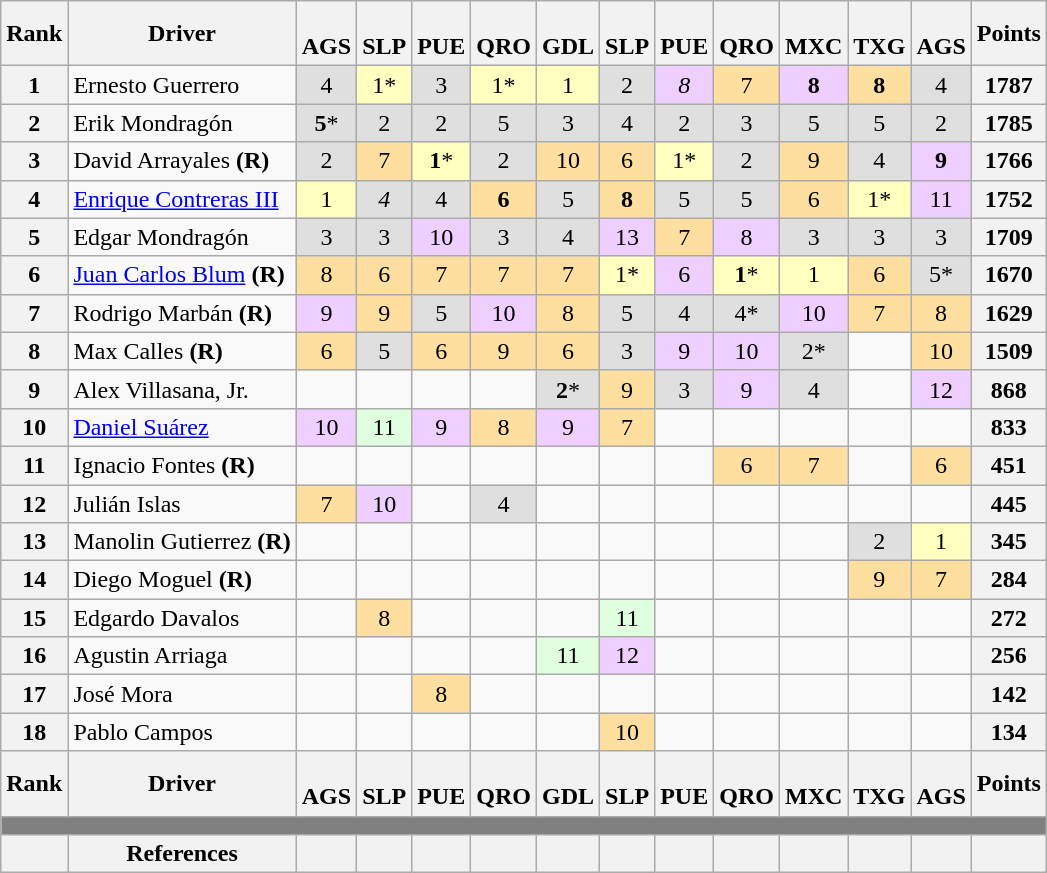<table class="wikitable" style="text-align:center;">
<tr>
<th>Rank</th>
<th>Driver</th>
<th><br>AGS</th>
<th><br>SLP</th>
<th><br>PUE</th>
<th><br>QRO</th>
<th><br>GDL</th>
<th><br>SLP</th>
<th><br>PUE</th>
<th><br>QRO</th>
<th><br>MXC</th>
<th><br>TXG</th>
<th><br>AGS</th>
<th>Points</th>
</tr>
<tr>
<th>1</th>
<td align="left"> Ernesto Guerrero</td>
<td style="background:#DFDFDF;">4</td>
<td style="background:#FFFFBF;">1*</td>
<td style="background:#DFDFDF;">3</td>
<td style="background:#FFFFBF;">1*</td>
<td style="background:#FFFFBF;">1</td>
<td style="background:#DFDFDF;">2</td>
<td style="background:#EFCFFF;"><em>8</em></td>
<td style="background:#FFDF9F;">7</td>
<td style="background:#EFCFFF;"><strong>8</strong></td>
<td style="background:#FFDF9F;"><strong>8</strong></td>
<td style="background:#DFDFDF;">4</td>
<th>1787</th>
</tr>
<tr>
<th>2</th>
<td align="left"> Erik Mondragón</td>
<td style="background:#DFDFDF;"><strong>5</strong>*</td>
<td style="background:#DFDFDF;">2</td>
<td style="background:#DFDFDF;">2</td>
<td style="background:#DFDFDF;">5</td>
<td style="background:#DFDFDF;">3</td>
<td style="background:#DFDFDF;">4</td>
<td style="background:#DFDFDF;">2</td>
<td style="background:#DFDFDF;">3</td>
<td style="background:#DFDFDF;">5</td>
<td style="background:#DFDFDF;">5</td>
<td style="background:#DFDFDF;">2</td>
<th>1785</th>
</tr>
<tr>
<th>3</th>
<td align="left"> David Arrayales <strong>(R)</strong></td>
<td style="background:#DFDFDF;">2</td>
<td style="background:#FFDF9F;">7</td>
<td style="background:#FFFFBF;"><strong>1</strong>*</td>
<td style="background:#DFDFDF;">2</td>
<td style="background:#FFDF9F;">10</td>
<td style="background:#FFDF9F;">6</td>
<td style="background:#FFFFBF;">1*</td>
<td style="background:#DFDFDF;">2</td>
<td style="background:#FFDF9F;">9</td>
<td style="background:#DFDFDF;">4</td>
<td style="background:#EFCFFF;"><strong>9</strong></td>
<th>1766</th>
</tr>
<tr>
<th>4</th>
<td align="left"> <a href='#'>Enrique Contreras III</a></td>
<td style="background:#FFFFBF;">1</td>
<td style="background:#DFDFDF;"><em>4</em></td>
<td style="background:#DFDFDF;">4</td>
<td style="background:#FFDF9F;"><strong>6</strong></td>
<td style="background:#DFDFDF;">5</td>
<td style="background:#FFDF9F;"><strong>8</strong></td>
<td style="background:#DFDFDF;">5</td>
<td style="background:#DFDFDF;">5</td>
<td style="background:#FFDF9F;">6</td>
<td style="background:#FFFFBF;">1*</td>
<td style="background:#EFCFFF;">11</td>
<th>1752</th>
</tr>
<tr>
<th>5</th>
<td align="left"> Edgar Mondragón</td>
<td style="background:#DFDFDF;">3</td>
<td style="background:#DFDFDF;">3</td>
<td style="background:#EFCFFF;">10</td>
<td style="background:#DFDFDF;">3</td>
<td style="background:#DFDFDF;">4</td>
<td style="background:#EFCFFF;">13</td>
<td style="background:#FFDF9F;">7</td>
<td style="background:#EFCFFF;">8</td>
<td style="background:#DFDFDF;">3</td>
<td style="background:#DFDFDF;">3</td>
<td style="background:#DFDFDF;">3</td>
<th>1709</th>
</tr>
<tr>
<th>6</th>
<td align="left"> <a href='#'>Juan Carlos Blum</a> <strong>(R)</strong></td>
<td style="background:#FFDF9F;">8</td>
<td style="background:#FFDF9F;">6</td>
<td style="background:#FFDF9F;">7</td>
<td style="background:#FFDF9F;">7</td>
<td style="background:#FFDF9F;">7</td>
<td style="background:#FFFFBF;">1*</td>
<td style="background:#EFCFFF;">6</td>
<td style="background:#FFFFBF;"><strong>1</strong>*</td>
<td style="background:#FFFFBF;">1</td>
<td style="background:#FFDF9F;">6</td>
<td style="background:#DFDFDF;">5*</td>
<th>1670</th>
</tr>
<tr>
<th>7</th>
<td align="left"> Rodrigo Marbán <strong>(R)</strong></td>
<td style="background:#EFCFFF;">9</td>
<td style="background:#FFDF9F;">9</td>
<td style="background:#DFDFDF;">5</td>
<td style="background:#EFCFFF;">10</td>
<td style="background:#FFDF9F;">8</td>
<td style="background:#DFDFDF;">5</td>
<td style="background:#DFDFDF;">4</td>
<td style="background:#DFDFDF;">4*</td>
<td style="background:#EFCFFF;">10</td>
<td style="background:#FFDF9F;">7</td>
<td style="background:#FFDF9F;">8</td>
<th>1629</th>
</tr>
<tr>
<th>8</th>
<td align="left"> Max Calles <strong>(R)</strong></td>
<td style="background:#FFDF9F;">6</td>
<td style="background:#DFDFDF;">5</td>
<td style="background:#FFDF9F;">6</td>
<td style="background:#FFDF9F;">9</td>
<td style="background:#FFDF9F;">6</td>
<td style="background:#DFDFDF;">3</td>
<td style="background:#EFCFFF;">9</td>
<td style="background:#EFCFFF;">10</td>
<td style="background:#DFDFDF;">2*</td>
<td></td>
<td style="background:#FFDF9F;">10</td>
<th>1509</th>
</tr>
<tr>
<th>9</th>
<td align="left"> Alex Villasana, Jr.</td>
<td></td>
<td></td>
<td></td>
<td></td>
<td style="background:#DFDFDF;"><strong>2</strong>*</td>
<td style="background:#FFDF9F;">9</td>
<td style="background:#DFDFDF;">3</td>
<td style="background:#EFCFFF;">9</td>
<td style="background:#DFDFDF;">4</td>
<td></td>
<td style="background:#EFCFFF;">12</td>
<th>868</th>
</tr>
<tr>
<th>10</th>
<td align="left"> <a href='#'>Daniel Suárez</a></td>
<td style="background:#EFCFFF;">10</td>
<td style="background:#DFFFDF;">11</td>
<td style="background:#EFCFFF;">9</td>
<td style="background:#FFDF9F;">8</td>
<td style="background:#EFCFFF;">9</td>
<td style="background:#FFDF9F;">7</td>
<td></td>
<td></td>
<td></td>
<td></td>
<td></td>
<th>833</th>
</tr>
<tr>
<th>11</th>
<td align="left"> Ignacio Fontes <strong>(R)</strong></td>
<td></td>
<td></td>
<td></td>
<td></td>
<td></td>
<td></td>
<td></td>
<td style="background:#FFDF9F;">6</td>
<td style="background:#FFDF9F;">7</td>
<td></td>
<td style="background:#FFDF9F;">6</td>
<th>451</th>
</tr>
<tr>
<th>12</th>
<td align="left"> Julián Islas</td>
<td style="background:#FFDF9F;">7</td>
<td style="background:#EFCFFF;">10</td>
<td></td>
<td style="background:#DFDFDF;">4</td>
<td></td>
<td></td>
<td></td>
<td></td>
<td></td>
<td></td>
<td></td>
<th>445</th>
</tr>
<tr>
<th>13</th>
<td align="left"> Manolin Gutierrez <strong>(R)</strong></td>
<td></td>
<td></td>
<td></td>
<td></td>
<td></td>
<td></td>
<td></td>
<td></td>
<td></td>
<td style="background:#DFDFDF;">2</td>
<td style="background:#FFFFBF;">1</td>
<th>345</th>
</tr>
<tr>
<th>14</th>
<td align="left"> Diego Moguel <strong>(R)</strong></td>
<td></td>
<td></td>
<td></td>
<td></td>
<td></td>
<td></td>
<td></td>
<td></td>
<td></td>
<td style="background:#FFDF9F;">9</td>
<td style="background:#FFDF9F;">7</td>
<th>284</th>
</tr>
<tr>
<th>15</th>
<td align="left"> Edgardo Davalos</td>
<td></td>
<td style="background:#FFDF9F;">8</td>
<td></td>
<td></td>
<td></td>
<td style="background:#DFFFDF;">11</td>
<td></td>
<td></td>
<td></td>
<td></td>
<td></td>
<th>272</th>
</tr>
<tr>
<th>16</th>
<td align="left"> Agustin Arriaga</td>
<td></td>
<td></td>
<td></td>
<td></td>
<td style="background:#DFFFDF;">11</td>
<td style="background:#EFCFFF;">12</td>
<td></td>
<td></td>
<td></td>
<td></td>
<td></td>
<th>256</th>
</tr>
<tr>
<th>17</th>
<td align="left"> José Mora</td>
<td></td>
<td></td>
<td style="background:#FFDF9F;">8</td>
<td></td>
<td></td>
<td></td>
<td></td>
<td></td>
<td></td>
<td></td>
<td></td>
<th>142</th>
</tr>
<tr>
<th>18</th>
<td align="left"> Pablo Campos</td>
<td></td>
<td></td>
<td></td>
<td></td>
<td></td>
<td style="background:#FFDF9F;">10</td>
<td></td>
<td></td>
<td></td>
<td></td>
<td></td>
<th>134</th>
</tr>
<tr>
<th>Rank</th>
<th>Driver</th>
<th><br>AGS</th>
<th><br>SLP</th>
<th><br>PUE</th>
<th><br>QRO</th>
<th><br>GDL</th>
<th><br>SLP</th>
<th><br>PUE</th>
<th><br>QRO</th>
<th><br>MXC</th>
<th><br>TXG</th>
<th><br>AGS</th>
<th>Points</th>
</tr>
<tr>
<td colspan=17 style="background:#808080;" height="5px"></td>
</tr>
<tr>
<th></th>
<th>References</th>
<th></th>
<th></th>
<th></th>
<th></th>
<th></th>
<th></th>
<th></th>
<th></th>
<th></th>
<th></th>
<th></th>
<th></th>
</tr>
</table>
